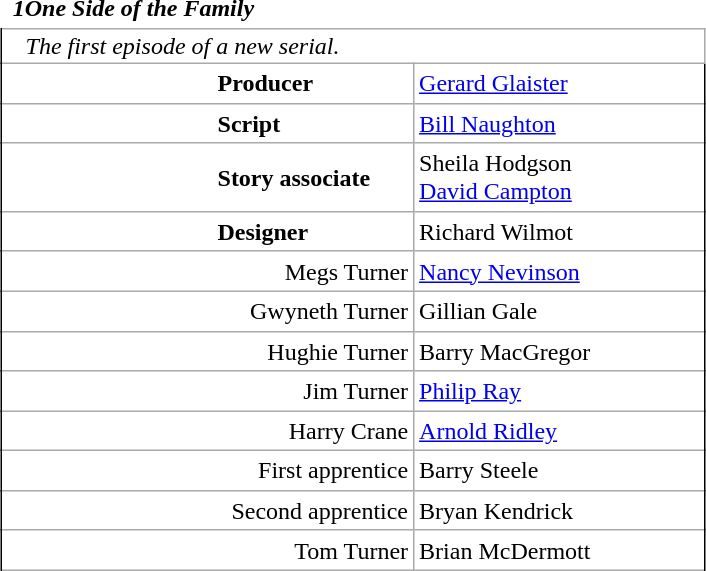<table class="wikitable mw-collapsible mw-collapsed" style="vertical-align:top;margin:auto 2em;line-height:1.2;min-width:33em;display: inline-table;background-color:inherit;border:none;">
<tr>
<td class=unsortable style="border:hidden;line-height:1.67;text-align:center;margin-left:-1em;padding-left:0.5em;min-width:1.0em;"></td>
<td class=unsortable style="border:none;padding-left:0.5em;text-align:left;min-width:16.5em;font-weight:700;font-style:italic;">1One Side of the Family</td>
<td class=unsortable style="border-style:none;text-align:right;font-weight:normal;font-family:Courier;font-size:95%;letter-spacing:-1pt;min-width:8.5em;padding-right:0.2em;"></td>
<td class=unsortable style="border-style:none;min-width:3.5em;padding-left:0;"></td>
<td class=unsortable style="border:hidden;min-width:3.5em;font-size:95%;"></td>
</tr>
<tr>
<td rowspan=100 style="border:none thin;border-right-style :solid;"></td>
<td colspan=3 style="text-align:left;padding:0.1em 1em;font-style:italic;border:hidden hidden solid hidden thin;">The first episode of a new serial.</td>
<td rowspan=100 style="border:none thin;border-left-style  :solid;"></td>
</tr>
<tr>
<td style="text-align:left;padding-left:9.0em;font-weight:bold;">Producer</td>
<td colspan=2><a href='#'>Gerard Glaister</a></td>
</tr>
<tr>
<td style="text-align:left;padding-left:9.0em;font-weight:bold;">Script</td>
<td colspan=2><a href='#'>Bill Naughton</a></td>
</tr>
<tr>
<td style="text-align:left;padding-left:9.0em;font-weight:bold;">Story associate</td>
<td colspan=2>Sheila Hodgson<br><a href='#'>David Campton</a></td>
</tr>
<tr>
<td style="text-align:left;padding-left:9.0em;font-weight:bold;">Designer</td>
<td colspan=2>Richard Wilmot</td>
</tr>
<tr>
<td style="text-align:right;">Megs Turner</td>
<td colspan=2><a href='#'>Nancy Nevinson</a></td>
</tr>
<tr>
<td style="text-align:right;">Gwyneth Turner</td>
<td colspan=2>Gillian Gale</td>
</tr>
<tr>
<td style="text-align:right;">Hughie Turner</td>
<td colspan=2>Barry MacGregor</td>
</tr>
<tr>
<td style="text-align:right;">Jim Turner</td>
<td colspan=2><a href='#'>Philip Ray</a></td>
</tr>
<tr>
<td style="text-align:right;">Harry Crane</td>
<td colspan=2><a href='#'>Arnold Ridley</a></td>
</tr>
<tr>
<td style="text-align:right;">First apprentice</td>
<td colspan=2>Barry Steele</td>
</tr>
<tr>
<td style="text-align:right;">Second apprentice</td>
<td colspan=2>Bryan Kendrick</td>
</tr>
<tr>
<td style="text-align:right;">Tom Turner</td>
<td colspan=2>Brian McDermott</td>
</tr>
</table>
